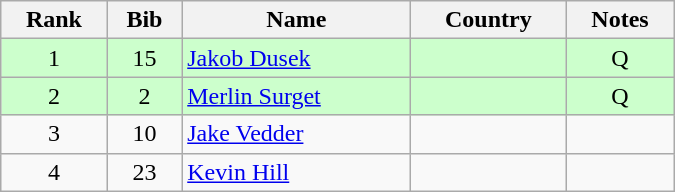<table class="wikitable" style="text-align:center; width:450px">
<tr>
<th>Rank</th>
<th>Bib</th>
<th>Name</th>
<th>Country</th>
<th>Notes</th>
</tr>
<tr bgcolor=ccffcc>
<td>1</td>
<td>15</td>
<td align=left><a href='#'>Jakob Dusek</a></td>
<td align=left></td>
<td>Q</td>
</tr>
<tr bgcolor=ccffcc>
<td>2</td>
<td>2</td>
<td align=left><a href='#'>Merlin Surget</a></td>
<td align=left></td>
<td>Q</td>
</tr>
<tr>
<td>3</td>
<td>10</td>
<td align=left><a href='#'>Jake Vedder</a></td>
<td align=left></td>
<td></td>
</tr>
<tr>
<td>4</td>
<td>23</td>
<td align=left><a href='#'>Kevin Hill</a></td>
<td align=left></td>
<td></td>
</tr>
</table>
